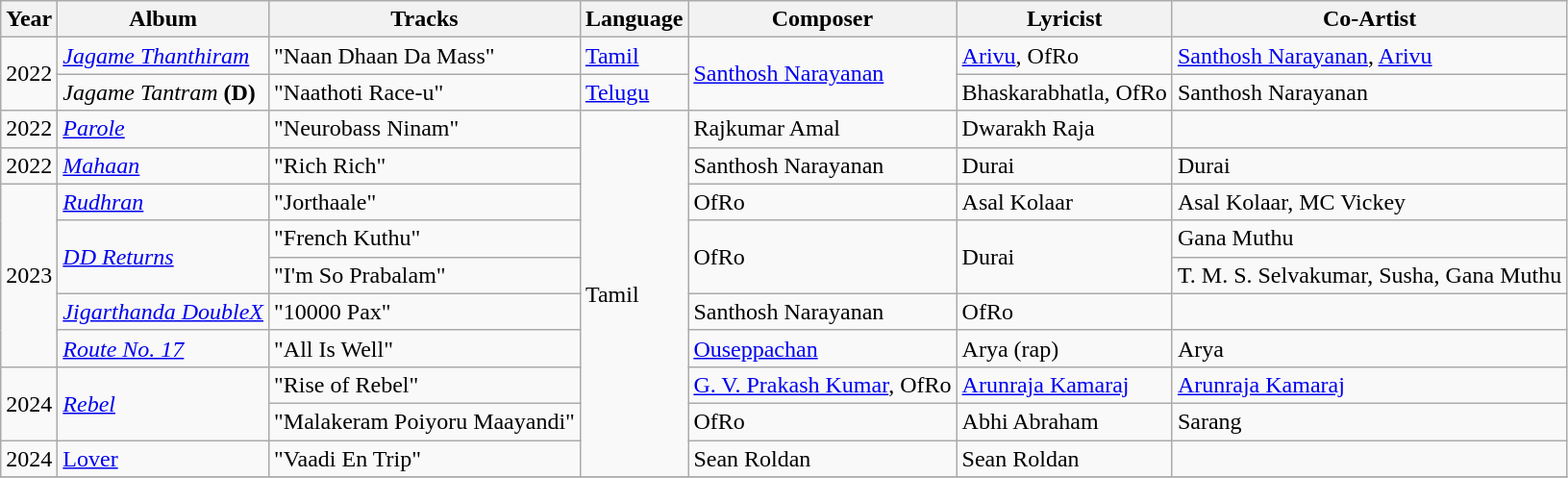<table class="wikitable sortable">
<tr>
<th>Year</th>
<th>Album</th>
<th>Tracks</th>
<th>Language</th>
<th>Composer</th>
<th>Lyricist</th>
<th>Co-Artist</th>
</tr>
<tr>
<td rowspan="2">2022</td>
<td><a href='#'><em>Jagame Thanthiram</em></a></td>
<td>"Naan Dhaan Da Mass"</td>
<td><a href='#'>Tamil</a></td>
<td rowspan="2"><a href='#'>Santhosh Narayanan</a></td>
<td><a href='#'>Arivu</a>, OfRo</td>
<td><a href='#'>Santhosh Narayanan</a>, <a href='#'>Arivu</a></td>
</tr>
<tr>
<td><em>Jagame Tantram</em> <strong>(D)</strong></td>
<td>"Naathoti Race-u"</td>
<td><a href='#'>Telugu</a></td>
<td>Bhaskarabhatla, OfRo</td>
<td>Santhosh Narayanan</td>
</tr>
<tr>
<td>2022</td>
<td><a href='#'><em>Parole</em></a></td>
<td>"Neurobass Ninam"</td>
<td rowspan="10">Tamil</td>
<td>Rajkumar Amal</td>
<td>Dwarakh Raja</td>
<td></td>
</tr>
<tr>
<td>2022</td>
<td><em><a href='#'>Mahaan</a></em></td>
<td>"Rich Rich"</td>
<td>Santhosh Narayanan</td>
<td>Durai</td>
<td>Durai</td>
</tr>
<tr>
<td rowspan="5">2023</td>
<td><em><a href='#'>Rudhran</a></em></td>
<td>"Jorthaale"</td>
<td>OfRo</td>
<td>Asal Kolaar</td>
<td>Asal Kolaar, MC Vickey</td>
</tr>
<tr>
<td rowspan="2"><em><a href='#'>DD Returns</a></em></td>
<td>"French Kuthu"</td>
<td rowspan="2">OfRo</td>
<td rowspan="2">Durai</td>
<td>Gana Muthu</td>
</tr>
<tr>
<td>"I'm So Prabalam"</td>
<td>T. M. S. Selvakumar, Susha, Gana Muthu</td>
</tr>
<tr>
<td><em><a href='#'>Jigarthanda DoubleX</a></em></td>
<td>"10000 Pax"</td>
<td>Santhosh Narayanan</td>
<td>OfRo</td>
<td></td>
</tr>
<tr>
<td><em><a href='#'>Route No. 17</a></em></td>
<td>"All Is Well"</td>
<td><a href='#'>Ouseppachan</a></td>
<td>Arya (rap)</td>
<td>Arya</td>
</tr>
<tr>
<td rowspan="2">2024</td>
<td rowspan="2"><a href='#'><em>Rebel</em></a></td>
<td>"Rise of Rebel"</td>
<td><a href='#'>G. V. Prakash Kumar</a>, OfRo</td>
<td><a href='#'>Arunraja Kamaraj</a></td>
<td><a href='#'>Arunraja Kamaraj</a></td>
</tr>
<tr>
<td>"Malakeram Poiyoru Maayandi"</td>
<td>OfRo</td>
<td>Abhi Abraham</td>
<td>Sarang</td>
</tr>
<tr>
<td>2024</td>
<td><a href='#'>Lover</a></td>
<td>"Vaadi En Trip"</td>
<td>Sean Roldan</td>
<td>Sean Roldan</td>
<td></td>
</tr>
<tr>
</tr>
</table>
